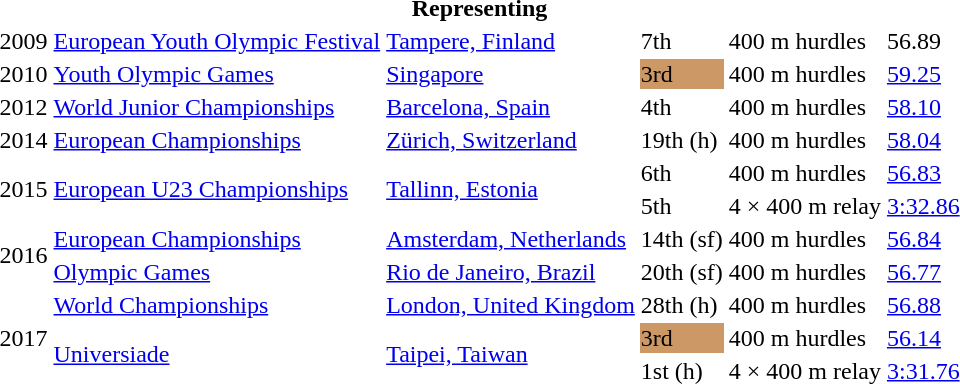<table>
<tr>
<th colspan="6">Representing </th>
</tr>
<tr>
<td>2009</td>
<td><a href='#'>European Youth Olympic Festival</a></td>
<td><a href='#'>Tampere, Finland</a></td>
<td>7th</td>
<td>400 m hurdles</td>
<td>56.89</td>
</tr>
<tr>
<td>2010</td>
<td><a href='#'>Youth Olympic Games</a></td>
<td><a href='#'>Singapore</a></td>
<td bgcolor=cc9966>3rd</td>
<td>400 m hurdles</td>
<td><a href='#'>59.25</a></td>
</tr>
<tr>
<td>2012</td>
<td><a href='#'>World Junior Championships</a></td>
<td><a href='#'>Barcelona, Spain</a></td>
<td>4th</td>
<td>400 m hurdles</td>
<td><a href='#'>58.10</a></td>
</tr>
<tr>
<td>2014</td>
<td><a href='#'>European Championships</a></td>
<td><a href='#'>Zürich, Switzerland</a></td>
<td>19th (h)</td>
<td>400 m hurdles</td>
<td><a href='#'>58.04</a></td>
</tr>
<tr>
<td rowspan=2>2015</td>
<td rowspan=2><a href='#'>European U23 Championships</a></td>
<td rowspan=2><a href='#'>Tallinn, Estonia</a></td>
<td>6th</td>
<td>400 m hurdles</td>
<td><a href='#'>56.83</a></td>
</tr>
<tr>
<td>5th</td>
<td>4 × 400 m relay</td>
<td><a href='#'>3:32.86</a></td>
</tr>
<tr>
<td rowspan=2>2016</td>
<td><a href='#'>European Championships</a></td>
<td><a href='#'>Amsterdam, Netherlands</a></td>
<td>14th (sf)</td>
<td>400 m hurdles</td>
<td><a href='#'>56.84</a></td>
</tr>
<tr>
<td><a href='#'>Olympic Games</a></td>
<td><a href='#'>Rio de Janeiro, Brazil</a></td>
<td>20th (sf)</td>
<td>400 m hurdles</td>
<td><a href='#'>56.77</a></td>
</tr>
<tr>
<td rowspan=3>2017</td>
<td><a href='#'>World Championships</a></td>
<td><a href='#'>London, United Kingdom</a></td>
<td>28th (h)</td>
<td>400 m hurdles</td>
<td><a href='#'>56.88</a></td>
</tr>
<tr>
<td rowspan=2><a href='#'>Universiade</a></td>
<td rowspan=2><a href='#'>Taipei, Taiwan</a></td>
<td bgcolor=cc9966>3rd</td>
<td>400 m hurdles</td>
<td><a href='#'>56.14</a></td>
</tr>
<tr>
<td>1st (h)</td>
<td>4 × 400 m relay</td>
<td><a href='#'>3:31.76</a></td>
</tr>
</table>
